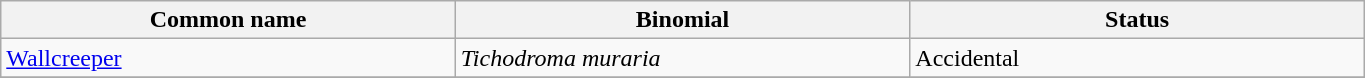<table width=72% class="wikitable">
<tr>
<th width=24%>Common name</th>
<th width=24%>Binomial</th>
<th width=24%>Status</th>
</tr>
<tr>
<td><a href='#'>Wallcreeper</a></td>
<td><em>Tichodroma muraria</em></td>
<td>Accidental</td>
</tr>
<tr>
</tr>
</table>
